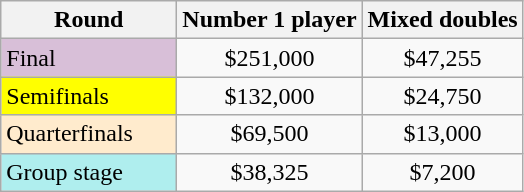<table class="wikitable" style="text-align:center;">
<tr>
<th width=110>Round</th>
<th>Number 1 player</th>
<th>Mixed doubles</th>
</tr>
<tr>
<td align=left style="background-color:#d8bfd8;">Final</td>
<td>$251,000</td>
<td>$47,255</td>
</tr>
<tr>
<td align=left style="background-color:#ffff00;">Semifinals</td>
<td>$132,000</td>
<td>$24,750</td>
</tr>
<tr>
<td align=left style="background-color:#ffebcd;">Quarterfinals</td>
<td>$69,500</td>
<td>$13,000</td>
</tr>
<tr>
<td align=left style="background-color:#afeeee;">Group stage</td>
<td>$38,325</td>
<td>$7,200</td>
</tr>
</table>
